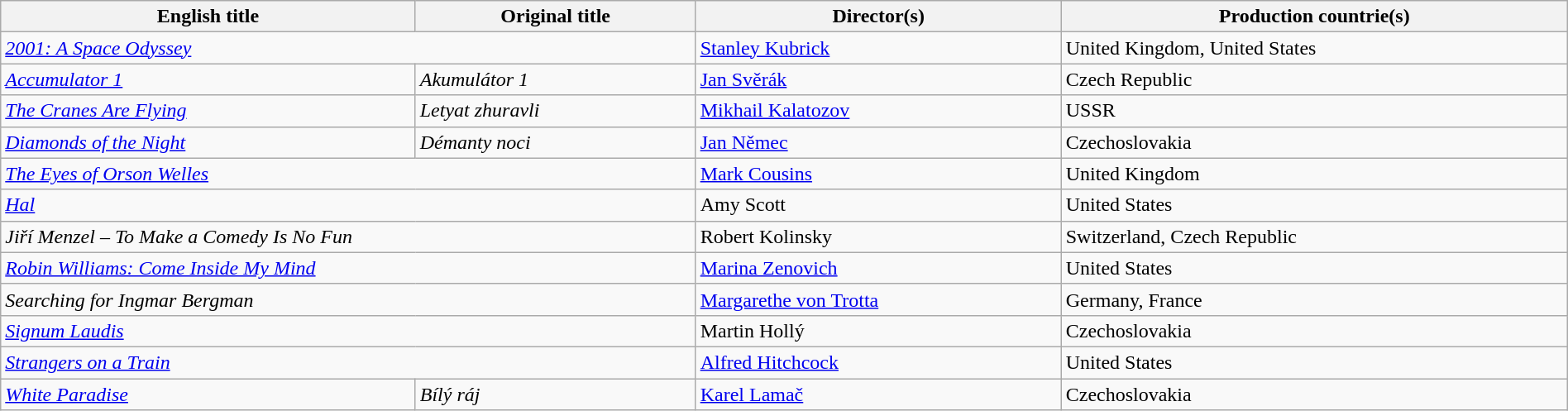<table class="sortable wikitable" style="width:100%; margin-bottom:4px" cellpadding="5">
<tr>
<th scope="col">English title</th>
<th scope="col">Original title</th>
<th scope="col">Director(s)</th>
<th scope="col">Production countrie(s)</th>
</tr>
<tr>
<td colspan="2"><em><a href='#'>2001: A Space Odyssey</a></em></td>
<td><a href='#'>Stanley Kubrick</a></td>
<td>United Kingdom, United States</td>
</tr>
<tr>
<td><em><a href='#'>Accumulator 1</a></em></td>
<td><em>Akumulátor 1</em></td>
<td><a href='#'>Jan Svěrák</a></td>
<td>Czech Republic</td>
</tr>
<tr>
<td><em><a href='#'>The Cranes Are Flying</a></em></td>
<td><em>Letyat zhuravli</em></td>
<td><a href='#'>Mikhail Kalatozov</a></td>
<td>USSR</td>
</tr>
<tr>
<td><em><a href='#'>Diamonds of the Night</a></em></td>
<td><em>Démanty noci</em></td>
<td><a href='#'>Jan Němec</a></td>
<td>Czechoslovakia</td>
</tr>
<tr>
<td colspan="2"><em><a href='#'>The Eyes of Orson Welles</a></em></td>
<td><a href='#'>Mark Cousins</a></td>
<td>United Kingdom</td>
</tr>
<tr>
<td colspan="2"><em><a href='#'>Hal</a></em></td>
<td>Amy Scott</td>
<td>United States</td>
</tr>
<tr>
<td colspan="2"><em>Jiří Menzel – To Make a Comedy Is No Fun</em></td>
<td>Robert Kolinsky</td>
<td>Switzerland, Czech Republic</td>
</tr>
<tr>
<td colspan="2"><em><a href='#'>Robin Williams: Come Inside My Mind</a></em></td>
<td><a href='#'>Marina Zenovich</a></td>
<td>United States</td>
</tr>
<tr>
<td colspan="2"><em>Searching for Ingmar Bergman</em></td>
<td><a href='#'>Margarethe von Trotta</a></td>
<td>Germany, France</td>
</tr>
<tr>
<td colspan="2"><em><a href='#'>Signum Laudis</a></em></td>
<td>Martin Hollý</td>
<td>Czechoslovakia</td>
</tr>
<tr>
<td colspan="2"><em><a href='#'>Strangers on a Train</a></em></td>
<td><a href='#'>Alfred Hitchcock</a></td>
<td>United States</td>
</tr>
<tr>
<td><em><a href='#'>White Paradise</a></em></td>
<td><em>Bílý ráj</em></td>
<td><a href='#'>Karel Lamač</a></td>
<td>Czechoslovakia</td>
</tr>
</table>
